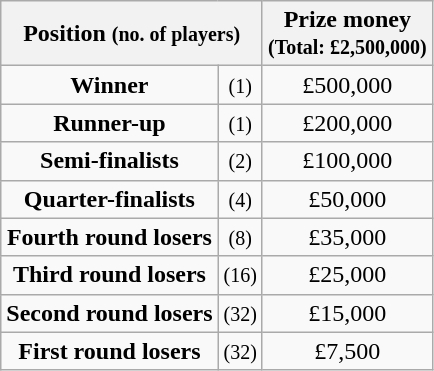<table class="wikitable" style="text-align:center">
<tr>
<th colspan=2>Position <small>(no. of players)</small></th>
<th>Prize money<br><small>(Total: £2,500,000)</small></th>
</tr>
<tr>
<td style="text-align:center"><strong>Winner</strong></td>
<td><small>(1)</small></td>
<td>£500,000</td>
</tr>
<tr>
<td style="text-align:center"><strong>Runner-up</strong></td>
<td><small>(1)</small></td>
<td>£200,000</td>
</tr>
<tr>
<td style="text-align:center"><strong>Semi-finalists</strong></td>
<td><small>(2)</small></td>
<td>£100,000</td>
</tr>
<tr>
<td style="text-align:center"><strong>Quarter-finalists</strong></td>
<td><small>(4)</small></td>
<td>£50,000</td>
</tr>
<tr>
<td style="text-align:center"><strong>Fourth round losers</strong></td>
<td><small>(8)</small></td>
<td>£35,000</td>
</tr>
<tr>
<td style="text-align:center"><strong>Third round losers</strong></td>
<td><small>(16)</small></td>
<td>£25,000</td>
</tr>
<tr>
<td style="text-align:center"><strong>Second round losers</strong></td>
<td><small>(32)</small></td>
<td>£15,000</td>
</tr>
<tr>
<td style="text-align:center"><strong>First round losers</strong></td>
<td><small>(32)</small></td>
<td>£7,500</td>
</tr>
</table>
